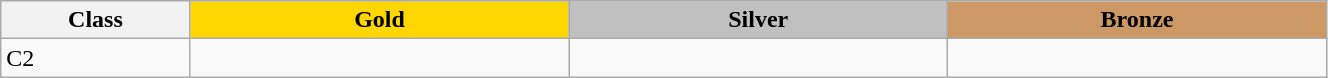<table class=wikitable style="font-size:100%" width="70%">
<tr>
<th rowspan="1" width="10%">Class</th>
<th rowspan="1" style="background:gold;" width="20%">Gold</th>
<th colspan="1" style="background:silver;" width="20%">Silver</th>
<th colspan="1" style="background:#CC9966;" width="20%">Bronze</th>
</tr>
<tr>
<td>C2</td>
<td></td>
<td></td>
<td></td>
</tr>
</table>
